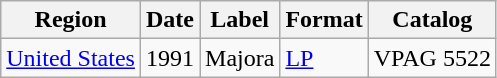<table class="wikitable">
<tr>
<th>Region</th>
<th>Date</th>
<th>Label</th>
<th>Format</th>
<th>Catalog</th>
</tr>
<tr>
<td><a href='#'>United States</a></td>
<td>1991</td>
<td>Majora</td>
<td><a href='#'>LP</a></td>
<td>VPAG 5522</td>
</tr>
</table>
